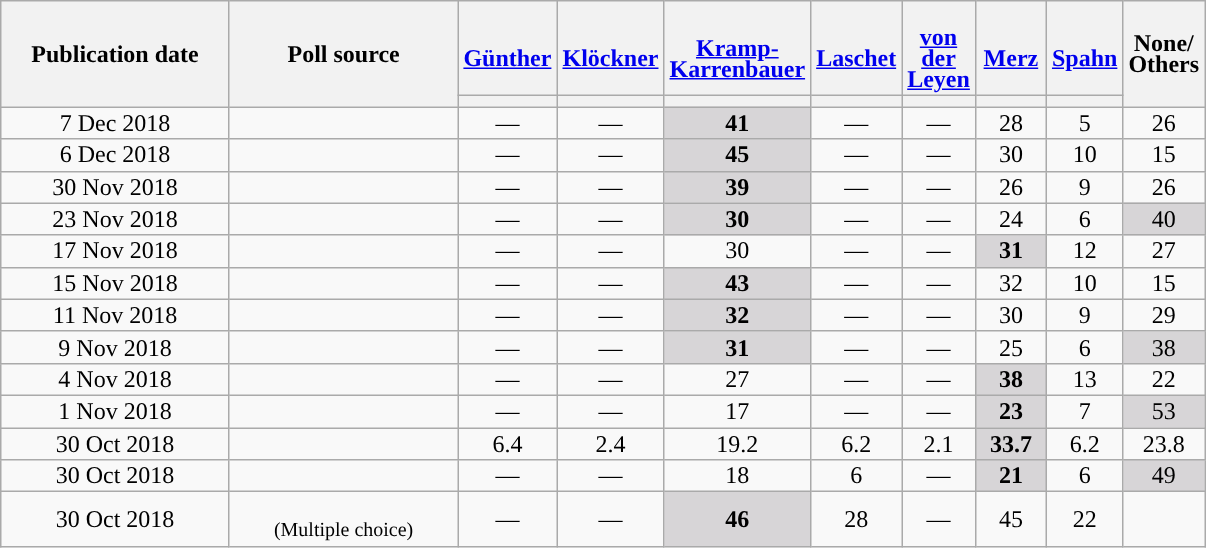<table class="wikitable" style="text-align:center; font-size:100%; line-height:14px;">
<tr style="height:42px;">
<th style="width:145px;" rowspan="2">Publication date</th>
<th style="width:145px;" rowspan="2">Poll source</th>
<th style="width:40px;"><br><a href='#'>Günther</a></th>
<th style="width:40px;"><br><a href='#'>Klöckner</a></th>
<th style="width:40px;"><br><a href='#'>Kramp-Karrenbauer</a></th>
<th style="width:40px;"><br><a href='#'>Laschet</a></th>
<th style="width:40px;"><br><a href='#'>von der Leyen</a></th>
<th style="width:40px;"><br><a href='#'>Merz</a><br></th>
<th style="width:40px;"><br><a href='#'>Spahn</a></th>
<th style="width:40px;" rowspan="2">None/<br>Others</th>
</tr>
<tr>
<th style="color:inherit;background:"></th>
<th style="color:inherit;background:"></th>
<th style="color:inherit;background:"></th>
<th style="color:inherit;background:"></th>
<th style="color:inherit;background:"></th>
<th style="color:inherit;background:"></th>
<th style="color:inherit;background:"></th>
</tr>
<tr>
<td>7 Dec 2018</td>
<td></td>
<td>—</td>
<td>—</td>
<td style="background:#D7D5D7"><strong>41</strong></td>
<td>—</td>
<td>—</td>
<td>28</td>
<td>5</td>
<td>26</td>
</tr>
<tr>
<td>6 Dec 2018</td>
<td></td>
<td>—</td>
<td>—</td>
<td style="background:#D7D5D7"><strong>45</strong></td>
<td>—</td>
<td>—</td>
<td>30</td>
<td>10</td>
<td>15</td>
</tr>
<tr>
<td>30 Nov 2018</td>
<td></td>
<td>—</td>
<td>—</td>
<td style="background:#D7D5D7"><strong>39</strong></td>
<td>—</td>
<td>—</td>
<td>26</td>
<td>9</td>
<td>26</td>
</tr>
<tr>
<td>23 Nov 2018</td>
<td></td>
<td>—</td>
<td>—</td>
<td style="background:#D7D5D7"><strong>30</strong></td>
<td>—</td>
<td>—</td>
<td>24</td>
<td>6</td>
<td style="background:#D7D5D7">40</td>
</tr>
<tr>
<td>17 Nov 2018</td>
<td></td>
<td>—</td>
<td>—</td>
<td>30</td>
<td>—</td>
<td>—</td>
<td style="background:#D7D5D7"><strong>31</strong></td>
<td>12</td>
<td>27</td>
</tr>
<tr>
<td>15 Nov 2018</td>
<td></td>
<td>—</td>
<td>—</td>
<td style="background:#D7D5D7"><strong>43</strong></td>
<td>—</td>
<td>—</td>
<td>32</td>
<td>10</td>
<td>15</td>
</tr>
<tr>
<td>11 Nov 2018</td>
<td></td>
<td>—</td>
<td>—</td>
<td style="background:#D7D5D7"><strong>32</strong></td>
<td>—</td>
<td>—</td>
<td>30</td>
<td>9</td>
<td>29</td>
</tr>
<tr>
<td>9 Nov 2018</td>
<td></td>
<td>—</td>
<td>—</td>
<td style="background:#D7D5D7"><strong>31</strong></td>
<td>—</td>
<td>—</td>
<td>25</td>
<td>6</td>
<td style="background:#D7D5D7">38</td>
</tr>
<tr>
<td>4 Nov 2018</td>
<td></td>
<td>—</td>
<td>—</td>
<td>27</td>
<td>—</td>
<td>—</td>
<td style="background:#D7D5D7"><strong>38</strong></td>
<td>13</td>
<td>22</td>
</tr>
<tr>
<td>1 Nov 2018</td>
<td> </td>
<td>—</td>
<td>—</td>
<td>17</td>
<td>—</td>
<td>—</td>
<td style="background:#D7D5D7"><strong>23</strong></td>
<td>7</td>
<td style="background:#D7D5D7">53</td>
</tr>
<tr>
<td>30 Oct 2018</td>
<td></td>
<td>6.4</td>
<td>2.4</td>
<td>19.2</td>
<td>6.2</td>
<td>2.1</td>
<td style="background:#D7D5D7"><strong>33.7</strong></td>
<td>6.2</td>
<td>23.8</td>
</tr>
<tr>
<td>30 Oct 2018</td>
<td> </td>
<td>—</td>
<td>—</td>
<td>18</td>
<td>6</td>
<td>—</td>
<td style="background:#D7D5D7"><strong>21</strong></td>
<td>6</td>
<td style="background:#D7D5D7">49</td>
</tr>
<tr>
<td>30 Oct 2018</td>
<td><br><small>(Multiple choice)</small></td>
<td>—</td>
<td>—</td>
<td style="background:#D7D5D7"><strong>46</strong></td>
<td>28</td>
<td>—</td>
<td>45</td>
<td>22</td>
<td></td>
</tr>
</table>
